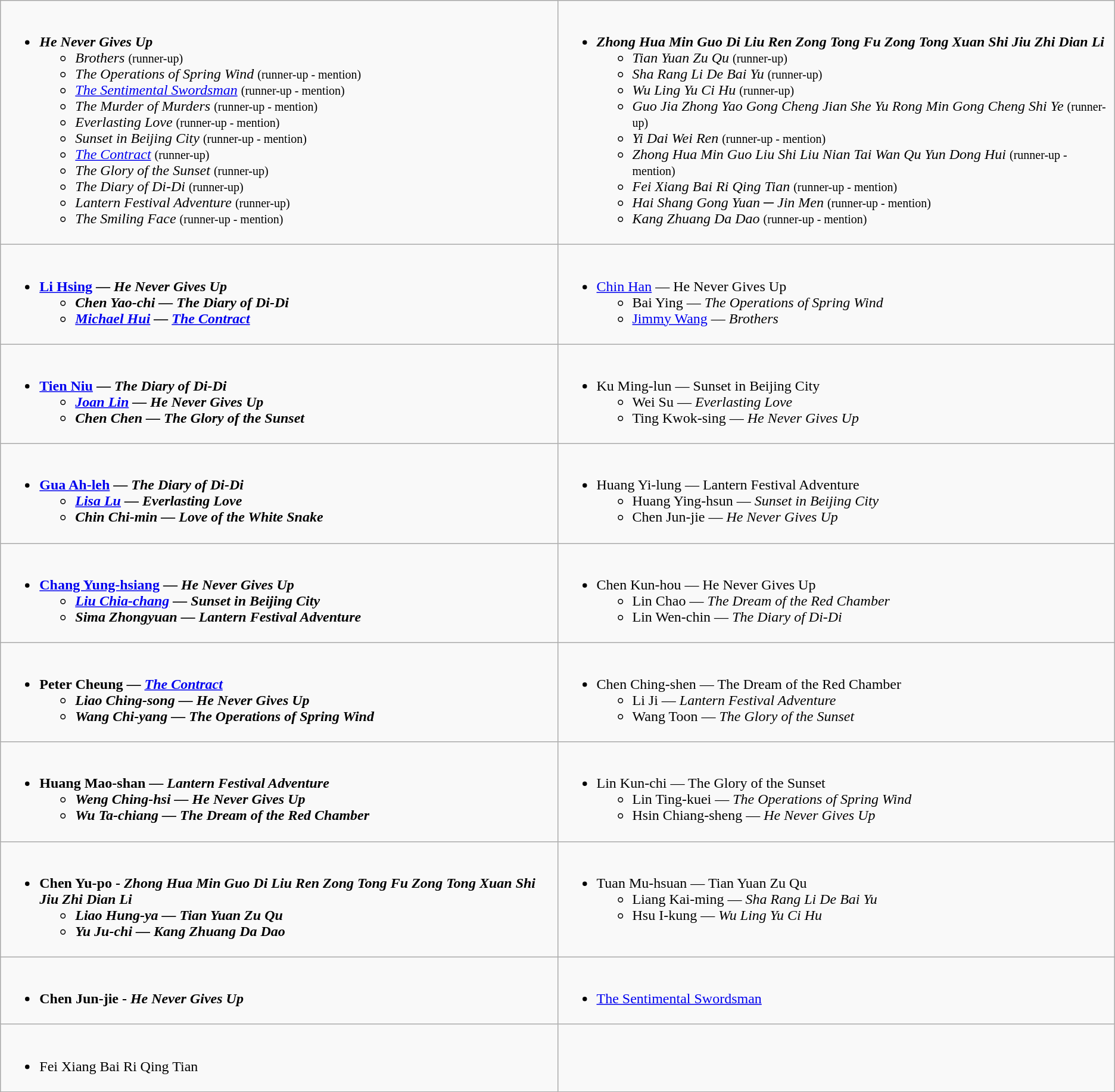<table class=wikitable>
<tr>
<td valign="top" width="50%"><br><ul><li><strong><em>He Never Gives Up</em></strong><ul><li><em>Brothers</em> <small>(runner-up)</small></li><li><em>The Operations of Spring Wind</em> <small>(runner-up - mention)</small></li><li><em><a href='#'>The Sentimental Swordsman</a></em> <small>(runner-up - mention)</small></li><li><em>The Murder of Murders</em> <small>(runner-up - mention)</small></li><li><em>Everlasting Love</em> <small>(runner-up  - mention)</small></li><li><em>Sunset in Beijing City</em> <small>(runner-up  - mention)</small></li><li><em><a href='#'>The Contract</a></em> <small>(runner-up)</small></li><li><em>The Glory of the Sunset</em> <small>(runner-up)</small></li><li><em>The Diary of Di-Di</em> <small>(runner-up)</small></li><li><em>Lantern Festival Adventure</em> <small>(runner-up)</small></li><li><em>The Smiling Face</em> <small>(runner-up - mention)</small></li></ul></li></ul></td>
<td valign="top" width="50%"><br><ul><li><strong><em>Zhong Hua Min Guo Di Liu Ren Zong Tong Fu Zong Tong Xuan Shi Jiu Zhi Dian Li</em></strong><ul><li><em>Tian Yuan Zu Qu</em> <small>(runner-up)</small></li><li><em>Sha Rang Li De Bai Yu</em> <small>(runner-up)</small></li><li><em>Wu Ling Yu Ci Hu</em> <small>(runner-up)</small></li><li><em>Guo Jia Zhong Yao Gong Cheng Jian She Yu Rong Min Gong Cheng Shi Ye</em> <small>(runner-up)</small></li><li><em>Yi Dai Wei Ren</em> <small>(runner-up - mention)</small></li><li><em>Zhong Hua Min Guo Liu Shi Liu Nian Tai Wan Qu Yun Dong Hui</em> <small>(runner-up - mention)</small></li><li><em>Fei Xiang Bai Ri Qing Tian</em> <small>(runner-up - mention)</small></li><li><em>Hai Shang Gong Yuan ─ Jin Men</em> <small>(runner-up - mention)</small></li><li><em>Kang Zhuang Da Dao</em> <small>(runner-up - mention)</small></li></ul></li></ul></td>
</tr>
<tr>
<td valign="top" width="50%"><br><ul><li><strong><a href='#'>Li Hsing</a> — <em>He Never Gives Up<strong><em><ul><li>Chen Yao-chi — </em>The Diary of Di-Di<em></li><li><a href='#'>Michael Hui</a> — </em><a href='#'>The Contract</a><em></li></ul></li></ul></td>
<td valign="top" width="50%"><br><ul><li></strong><a href='#'>Chin Han</a> — </em>He Never Gives Up</em></strong><ul><li>Bai Ying — <em>The Operations of Spring Wind</em></li><li><a href='#'>Jimmy Wang</a> — <em>Brothers</em></li></ul></li></ul></td>
</tr>
<tr>
<td valign="top" width="50%"><br><ul><li><strong><a href='#'>Tien Niu</a> — <em>The Diary of Di-Di<strong><em><ul><li><a href='#'>Joan Lin</a> — </em>He Never Gives Up<em></li><li>Chen Chen — </em>The Glory of the Sunset<em></li></ul></li></ul></td>
<td valign="top" width="50%"><br><ul><li></strong>Ku Ming-lun — </em>Sunset in Beijing City</em></strong><ul><li>Wei Su — <em>Everlasting Love</em></li><li>Ting Kwok-sing — <em>He Never Gives Up</em></li></ul></li></ul></td>
</tr>
<tr>
<td valign="top" width="50%"><br><ul><li><strong><a href='#'>Gua Ah-leh</a> — <em>	The Diary of Di-Di<strong><em><ul><li><a href='#'>Lisa Lu</a> — </em>Everlasting Love<em></li><li>Chin Chi-min — </em>Love of the White Snake<em></li></ul></li></ul></td>
<td valign="top" width="50%"><br><ul><li></strong>Huang Yi-lung — </em>Lantern Festival Adventure</em></strong><ul><li>Huang Ying-hsun — <em>Sunset in Beijing City</em></li><li>Chen Jun-jie — <em>He Never Gives Up</em></li></ul></li></ul></td>
</tr>
<tr>
<td valign="top" width="50%"><br><ul><li><strong><a href='#'>Chang Yung-hsiang</a> — <em>He Never Gives Up<strong><em><ul><li><a href='#'>Liu Chia-chang</a> — </em>Sunset in Beijing City<em></li><li>Sima Zhongyuan — </em>Lantern Festival Adventure<em></li></ul></li></ul></td>
<td valign="top" width="50%"><br><ul><li></strong>Chen Kun-hou — </em>He Never Gives Up</em></strong><ul><li>Lin Chao — <em>The Dream of the Red Chamber</em></li><li>Lin Wen-chin — <em>The Diary of Di-Di</em></li></ul></li></ul></td>
</tr>
<tr>
<td valign="top" width="50%"><br><ul><li><strong>Peter Cheung — <em><a href='#'>The Contract</a><strong><em><ul><li>Liao Ching-song — </em>He Never Gives Up<em></li><li>Wang Chi-yang — </em>The Operations of Spring Wind<em></li></ul></li></ul></td>
<td valign="top" width="50%"><br><ul><li></strong>Chen Ching-shen — </em>The Dream of the Red Chamber</em></strong><ul><li>Li Ji — <em>Lantern Festival Adventure</em></li><li>Wang Toon — <em>The Glory of the Sunset</em></li></ul></li></ul></td>
</tr>
<tr>
<td valign="top" width="50%"><br><ul><li><strong>Huang Mao-shan  — <em>Lantern Festival Adventure<strong><em><ul><li>Weng Ching-hsi — </em>He Never Gives Up<em></li><li>Wu Ta-chiang — </em>The Dream of the Red Chamber<em></li></ul></li></ul></td>
<td valign="top" width="50%"><br><ul><li></strong>Lin Kun-chi — </em>The Glory of the Sunset</em></strong><ul><li>Lin Ting-kuei — <em>The Operations of Spring Wind</em></li><li>Hsin Chiang-sheng — <em>He Never Gives Up</em></li></ul></li></ul></td>
</tr>
<tr>
<td valign="top" width="50%"><br><ul><li><strong>Chen Yu-po - <em>Zhong Hua Min Guo Di Liu Ren Zong Tong Fu Zong Tong Xuan Shi Jiu Zhi Dian Li<strong><em><ul><li>Liao Hung-ya — </em>Tian Yuan Zu Qu<em></li><li>Yu Ju-chi — </em>Kang Zhuang Da Dao<em></li></ul></li></ul></td>
<td valign="top" width="50%"><br><ul><li></strong>Tuan Mu-hsuan  — </em>Tian Yuan Zu Qu</em></strong><ul><li>Liang Kai-ming  — <em>Sha Rang Li De Bai Yu</em></li><li>Hsu I-kung — <em>Wu Ling Yu Ci Hu</em></li></ul></li></ul></td>
</tr>
<tr>
<td valign="top" width="50%"><br><ul><li><strong>Chen Jun-jie - <em> He Never Gives Up<strong><em></li></ul></td>
<td valign="top" width="50%"><br><ul><li></em></strong><a href='#'>The Sentimental Swordsman</a><strong><em></li></ul></td>
</tr>
<tr>
<td valign="top" width="50%"><br><ul><li></em></strong>Fei Xiang Bai Ri Qing Tian<strong><em></li></ul></td>
</tr>
</table>
